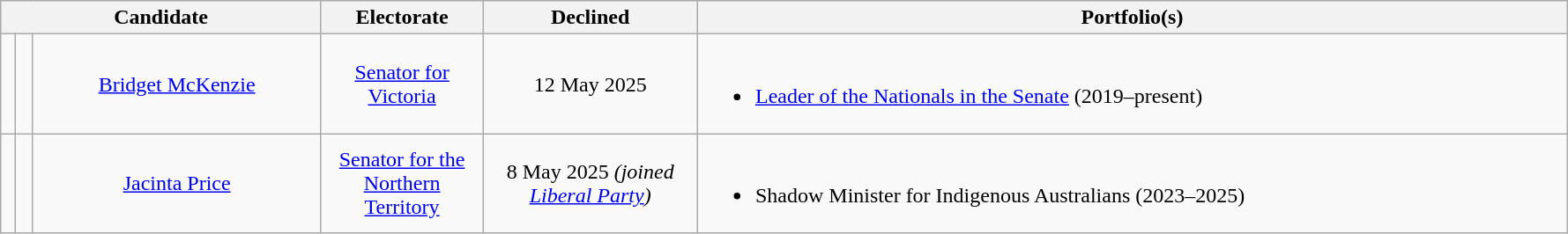<table class="wikitable" style="text-align:center">
<tr>
<th width=235px; colspan=3>Candidate</th>
<th width=115px>Electorate</th>
<th width=155px>Declined</th>
<th width=650px>Portfolio(s)</th>
</tr>
<tr>
<td width="3pt" > </td>
<td></td>
<td><a href='#'>Bridget McKenzie</a></td>
<td><a href='#'>Senator for Victoria</a></td>
<td>12 May 2025</td>
<td align=left><br><ul><li><a href='#'>Leader of the Nationals in the Senate</a> (2019–present)</li></ul></td>
</tr>
<tr>
<td width="3pt" > </td>
<td></td>
<td><a href='#'>Jacinta Price</a></td>
<td><a href='#'>Senator for the Northern Territory</a></td>
<td>8 May 2025 <em>(joined <a href='#'>Liberal Party</a>)</em></td>
<td align=left><br><ul><li>Shadow Minister for Indigenous Australians (2023–2025)</li></ul></td>
</tr>
</table>
